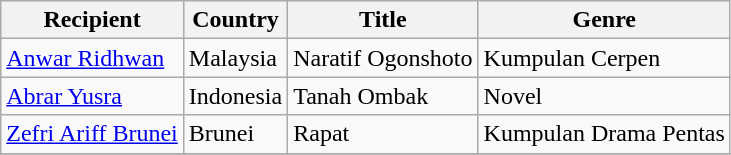<table class="wikitable" style="text-align:left">
<tr>
<th>Recipient</th>
<th>Country</th>
<th>Title</th>
<th>Genre</th>
</tr>
<tr>
<td><a href='#'>Anwar Ridhwan</a></td>
<td>Malaysia</td>
<td>Naratif Ogonshoto</td>
<td>Kumpulan Cerpen</td>
</tr>
<tr>
<td><a href='#'>Abrar Yusra</a></td>
<td>Indonesia</td>
<td>Tanah Ombak</td>
<td>Novel</td>
</tr>
<tr>
<td><a href='#'>Zefri Ariff Brunei</a></td>
<td>Brunei</td>
<td>Rapat</td>
<td>Kumpulan Drama Pentas</td>
</tr>
<tr>
</tr>
</table>
